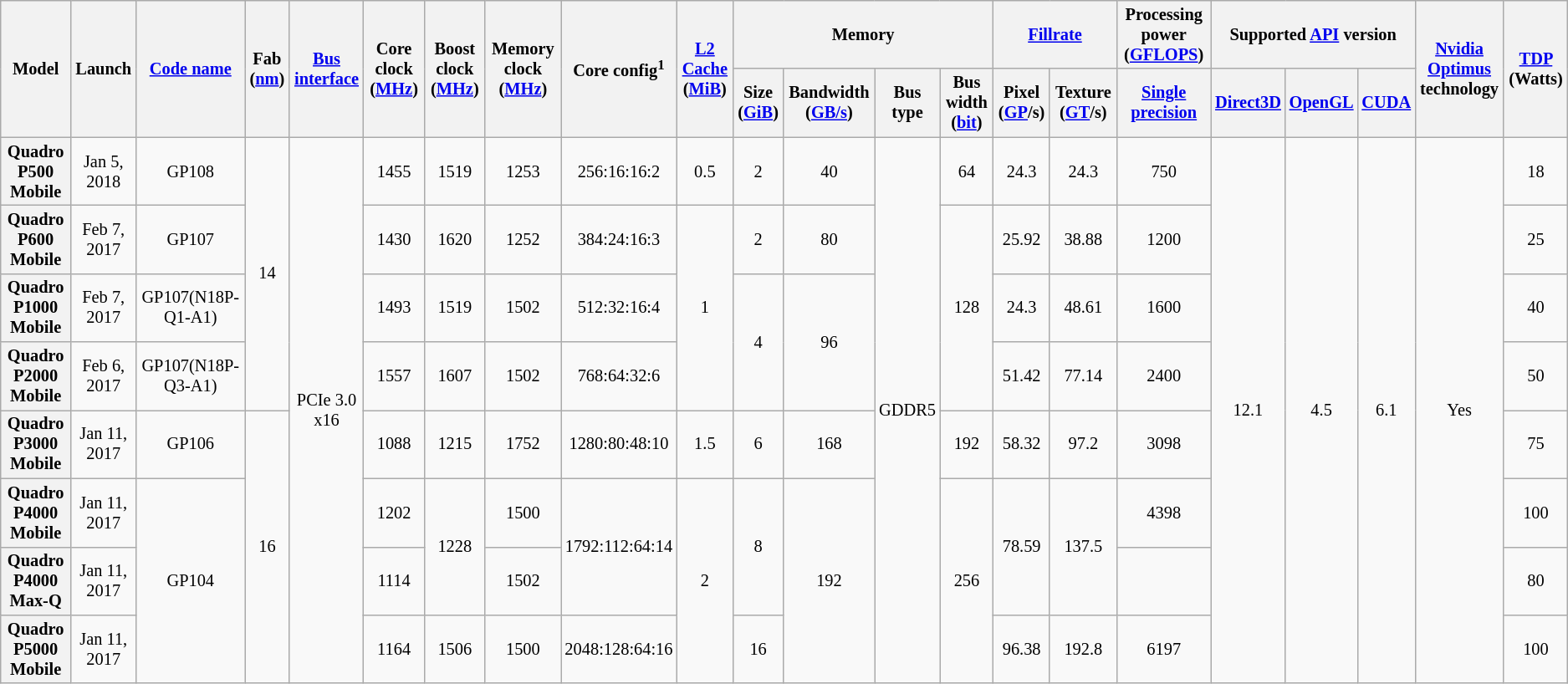<table class="mw-datatable wikitable sortable sort-under" style="font-size:85%; text-align:center;">
<tr>
<th rowspan=2>Model</th>
<th rowspan="2">Launch</th>
<th rowspan=2><a href='#'>Code name</a></th>
<th rowspan=2>Fab (<a href='#'>nm</a>)</th>
<th rowspan=2><a href='#'>Bus</a> <a href='#'>interface</a></th>
<th rowspan=2>Core clock (<a href='#'>MHz</a>)</th>
<th rowspan=2>Boost clock (<a href='#'>MHz</a>)</th>
<th rowspan=2>Memory clock (<a href='#'>MHz</a>)</th>
<th rowspan="2">Core config<sup>1</sup></th>
<th rowspan="2"><a href='#'>L2</a><br><a href='#'>Cache</a> (<a href='#'>MiB</a>)</th>
<th colspan=4>Memory</th>
<th colspan="2"><a href='#'>Fillrate</a></th>
<th>Processing power (<a href='#'>GFLOPS</a>)</th>
<th colspan=3>Supported <a href='#'>API</a> version</th>
<th rowspan=2><a href='#'>Nvidia Optimus</a><br>technology</th>
<th rowspan=2><a href='#'>TDP</a> (Watts)</th>
</tr>
<tr>
<th>Size (<a href='#'>GiB</a>)</th>
<th>Bandwidth (<a href='#'>GB/s</a>)</th>
<th>Bus type</th>
<th>Bus width (<a href='#'>bit</a>)</th>
<th>Pixel (<a href='#'>GP</a>/s)</th>
<th>Texture (<a href='#'>GT</a>/s)</th>
<th><a href='#'>Single precision</a></th>
<th><a href='#'>Direct3D</a></th>
<th><a href='#'>OpenGL</a></th>
<th><a href='#'>CUDA</a></th>
</tr>
<tr>
<th>Quadro P500 Mobile</th>
<td>Jan 5, 2018</td>
<td>GP108</td>
<td rowspan="4">14</td>
<td rowspan="8">PCIe 3.0 x16</td>
<td>1455</td>
<td>1519</td>
<td>1253</td>
<td>256:16:16:2</td>
<td>0.5</td>
<td>2</td>
<td>40</td>
<td rowspan="8">GDDR5</td>
<td>64</td>
<td>24.3</td>
<td>24.3</td>
<td>750</td>
<td rowspan="8">12.1</td>
<td rowspan="8">4.5</td>
<td rowspan="8">6.1</td>
<td rowspan="8">Yes</td>
<td>18</td>
</tr>
<tr>
<th>Quadro P600 Mobile</th>
<td>Feb 7, 2017</td>
<td>GP107</td>
<td>1430</td>
<td>1620</td>
<td>1252</td>
<td>384:24:16:3</td>
<td rowspan="3">1</td>
<td>2</td>
<td>80</td>
<td rowspan="3">128</td>
<td>25.92</td>
<td>38.88</td>
<td>1200</td>
<td>25</td>
</tr>
<tr>
<th>Quadro P1000 Mobile</th>
<td>Feb 7, 2017</td>
<td>GP107(N18P-Q1-A1)</td>
<td>1493</td>
<td>1519</td>
<td>1502</td>
<td>512:32:16:4</td>
<td rowspan="2">4</td>
<td rowspan="2">96</td>
<td>24.3</td>
<td>48.61</td>
<td>1600</td>
<td>40</td>
</tr>
<tr>
<th>Quadro P2000 Mobile</th>
<td>Feb 6, 2017</td>
<td>GP107(N18P-Q3-A1)</td>
<td>1557</td>
<td>1607</td>
<td>1502</td>
<td>768:64:32:6</td>
<td>51.42</td>
<td>77.14</td>
<td>2400</td>
<td>50</td>
</tr>
<tr>
<th>Quadro P3000 Mobile</th>
<td>Jan 11, 2017</td>
<td>GP106</td>
<td rowspan="4">16</td>
<td>1088</td>
<td>1215</td>
<td>1752</td>
<td>1280:80:48:10</td>
<td>1.5</td>
<td>6</td>
<td>168</td>
<td>192</td>
<td>58.32</td>
<td>97.2</td>
<td>3098</td>
<td>75</td>
</tr>
<tr>
<th>Quadro P4000 Mobile</th>
<td>Jan 11, 2017</td>
<td rowspan="3">GP104</td>
<td>1202</td>
<td rowspan="2">1228</td>
<td>1500</td>
<td rowspan="2">1792:112:64:14</td>
<td rowspan="3">2</td>
<td rowspan="2">8</td>
<td rowspan="3">192</td>
<td rowspan="3">256</td>
<td rowspan="2">78.59</td>
<td rowspan="2">137.5</td>
<td>4398</td>
<td>100</td>
</tr>
<tr>
<th>Quadro P4000<br>Max-Q</th>
<td>Jan 11, 2017</td>
<td>1114</td>
<td>1502</td>
<td></td>
<td>80</td>
</tr>
<tr>
<th>Quadro P5000 Mobile</th>
<td>Jan 11, 2017</td>
<td>1164</td>
<td>1506</td>
<td>1500</td>
<td>2048:128:64:16</td>
<td>16</td>
<td>96.38</td>
<td>192.8</td>
<td>6197</td>
<td>100</td>
</tr>
</table>
